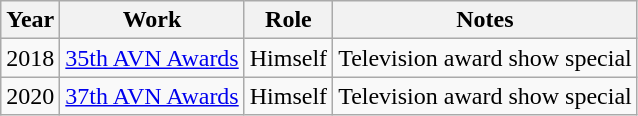<table class="wikitable">
<tr>
<th>Year</th>
<th>Work</th>
<th>Role</th>
<th>Notes</th>
</tr>
<tr>
<td>2018</td>
<td><a href='#'>35th AVN Awards</a></td>
<td>Himself</td>
<td>Television award show special</td>
</tr>
<tr>
<td>2020</td>
<td><a href='#'>37th AVN Awards</a></td>
<td>Himself</td>
<td>Television award show special</td>
</tr>
</table>
